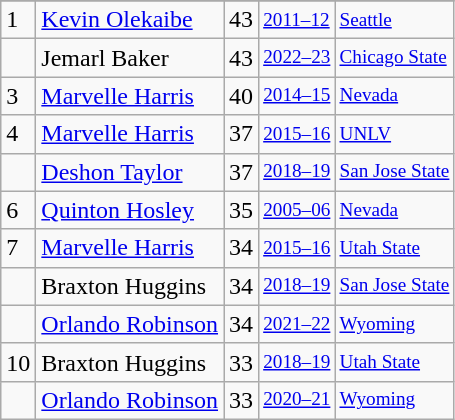<table class="wikitable">
<tr>
</tr>
<tr>
<td>1</td>
<td><a href='#'>Kevin Olekaibe</a></td>
<td>43</td>
<td style="font-size:80%;"><a href='#'>2011–12</a></td>
<td style="font-size:80%;"><a href='#'>Seattle</a></td>
</tr>
<tr>
<td></td>
<td>Jemarl Baker</td>
<td>43</td>
<td style="font-size:80%;"><a href='#'>2022–23</a></td>
<td style="font-size:80%;"><a href='#'>Chicago State</a></td>
</tr>
<tr>
<td>3</td>
<td><a href='#'>Marvelle Harris</a></td>
<td>40</td>
<td style="font-size:80%;"><a href='#'>2014–15</a></td>
<td style="font-size:80%;"><a href='#'>Nevada</a></td>
</tr>
<tr>
<td>4</td>
<td><a href='#'>Marvelle Harris</a></td>
<td>37</td>
<td style="font-size:80%;"><a href='#'>2015–16</a></td>
<td style="font-size:80%;"><a href='#'>UNLV</a></td>
</tr>
<tr>
<td></td>
<td><a href='#'>Deshon Taylor</a></td>
<td>37</td>
<td style="font-size:80%;"><a href='#'>2018–19</a></td>
<td style="font-size:80%;"><a href='#'>San Jose State</a></td>
</tr>
<tr>
<td>6</td>
<td><a href='#'>Quinton Hosley</a></td>
<td>35</td>
<td style="font-size:80%;"><a href='#'>2005–06</a></td>
<td style="font-size:80%;"><a href='#'>Nevada</a></td>
</tr>
<tr>
<td>7</td>
<td><a href='#'>Marvelle Harris</a></td>
<td>34</td>
<td style="font-size:80%;"><a href='#'>2015–16</a></td>
<td style="font-size:80%;"><a href='#'>Utah State</a></td>
</tr>
<tr>
<td></td>
<td>Braxton Huggins</td>
<td>34</td>
<td style="font-size:80%;"><a href='#'>2018–19</a></td>
<td style="font-size:80%;"><a href='#'>San Jose State</a></td>
</tr>
<tr>
<td></td>
<td><a href='#'>Orlando Robinson</a></td>
<td>34</td>
<td style="font-size:80%;"><a href='#'>2021–22</a></td>
<td style="font-size:80%;"><a href='#'>Wyoming</a></td>
</tr>
<tr>
<td>10</td>
<td>Braxton Huggins</td>
<td>33</td>
<td style="font-size:80%;"><a href='#'>2018–19</a></td>
<td style="font-size:80%;"><a href='#'>Utah State</a></td>
</tr>
<tr>
<td></td>
<td><a href='#'>Orlando Robinson</a></td>
<td>33</td>
<td style="font-size:80%;"><a href='#'>2020–21</a></td>
<td style="font-size:80%;"><a href='#'>Wyoming</a></td>
</tr>
</table>
